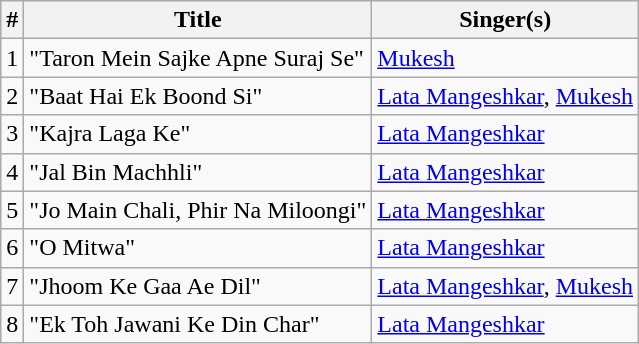<table class="wikitable">
<tr style="background:#d1e4fd;"sdfsdfsd>
<th>#</th>
<th>Title</th>
<th>Singer(s)</th>
</tr>
<tr>
<td>1</td>
<td>"Taron Mein Sajke Apne Suraj Se"</td>
<td><a href='#'>Mukesh</a></td>
</tr>
<tr>
<td>2</td>
<td>"Baat Hai Ek Boond Si"</td>
<td><a href='#'>Lata Mangeshkar</a>, <a href='#'>Mukesh</a></td>
</tr>
<tr>
<td>3</td>
<td>"Kajra Laga Ke"</td>
<td><a href='#'>Lata Mangeshkar</a></td>
</tr>
<tr>
<td>4</td>
<td>"Jal Bin Machhli"</td>
<td><a href='#'>Lata Mangeshkar</a></td>
</tr>
<tr>
<td>5</td>
<td>"Jo Main Chali, Phir Na Miloongi"</td>
<td><a href='#'>Lata Mangeshkar</a></td>
</tr>
<tr>
<td>6</td>
<td>"O Mitwa"</td>
<td><a href='#'>Lata Mangeshkar</a></td>
</tr>
<tr>
<td>7</td>
<td>"Jhoom Ke Gaa Ae Dil"</td>
<td><a href='#'>Lata Mangeshkar</a>, <a href='#'>Mukesh</a></td>
</tr>
<tr>
<td>8</td>
<td>"Ek Toh Jawani Ke Din Char"</td>
<td><a href='#'>Lata Mangeshkar</a></td>
</tr>
</table>
